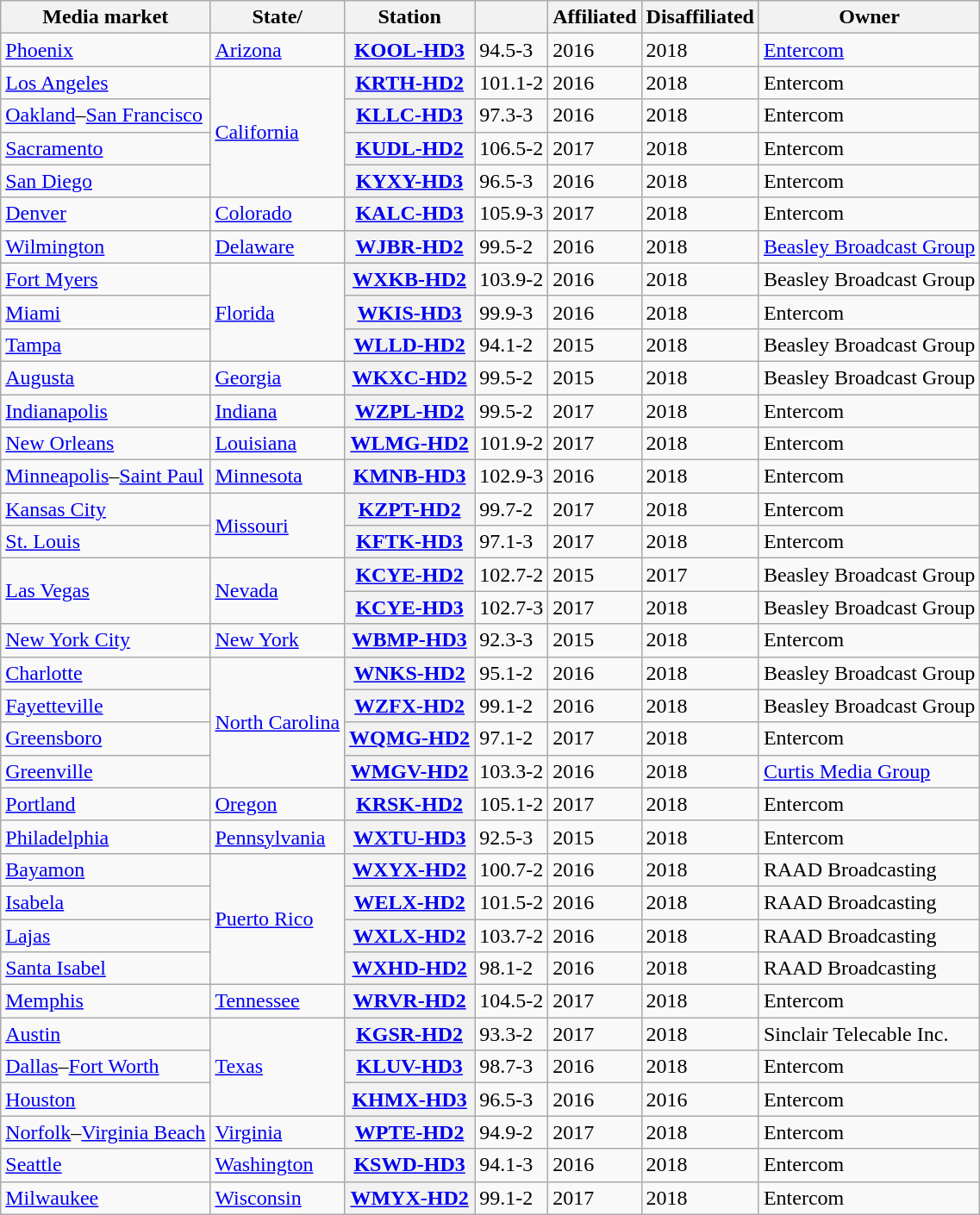<table class="wikitable sortable">
<tr>
<th scope="col">Media market</th>
<th scope="col">State/</th>
<th scope="col">Station</th>
<th scope="col"></th>
<th scope="col">Affiliated</th>
<th scope="col">Disaffiliated</th>
<th scope="col">Owner</th>
</tr>
<tr>
<td><a href='#'>Phoenix</a></td>
<td><a href='#'>Arizona</a></td>
<th scope="row"><a href='#'>KOOL-HD3</a></th>
<td>94.5-3</td>
<td>2016</td>
<td>2018</td>
<td><a href='#'>Entercom</a></td>
</tr>
<tr>
<td><a href='#'>Los Angeles</a></td>
<td rowspan="4"><a href='#'>California</a></td>
<th scope="row"><a href='#'>KRTH-HD2</a></th>
<td>101.1-2</td>
<td>2016</td>
<td>2018</td>
<td>Entercom</td>
</tr>
<tr>
<td><a href='#'>Oakland</a>–<a href='#'>San Francisco</a></td>
<th scope="row"><a href='#'>KLLC-HD3</a></th>
<td>97.3-3</td>
<td>2016</td>
<td>2018</td>
<td>Entercom</td>
</tr>
<tr>
<td><a href='#'>Sacramento</a></td>
<th scope="row"><a href='#'>KUDL-HD2</a></th>
<td>106.5-2</td>
<td>2017</td>
<td>2018</td>
<td>Entercom</td>
</tr>
<tr>
<td><a href='#'>San Diego</a></td>
<th scope="row"><a href='#'>KYXY-HD3</a></th>
<td>96.5-3</td>
<td>2016</td>
<td>2018</td>
<td>Entercom</td>
</tr>
<tr>
<td><a href='#'>Denver</a></td>
<td><a href='#'>Colorado</a></td>
<th scope="row"><a href='#'>KALC-HD3</a></th>
<td>105.9-3</td>
<td>2017</td>
<td>2018</td>
<td>Entercom</td>
</tr>
<tr>
<td><a href='#'>Wilmington</a></td>
<td><a href='#'>Delaware</a></td>
<th scope="row"><a href='#'>WJBR-HD2</a></th>
<td>99.5-2</td>
<td>2016</td>
<td>2018</td>
<td><a href='#'>Beasley Broadcast Group</a></td>
</tr>
<tr>
<td><a href='#'>Fort Myers</a></td>
<td rowspan="3"><a href='#'>Florida</a></td>
<th scope="row"><a href='#'>WXKB-HD2</a></th>
<td>103.9-2</td>
<td>2016</td>
<td>2018</td>
<td>Beasley Broadcast Group</td>
</tr>
<tr>
<td><a href='#'>Miami</a></td>
<th scope="row"><a href='#'>WKIS-HD3</a></th>
<td>99.9-3</td>
<td>2016</td>
<td>2018</td>
<td>Entercom</td>
</tr>
<tr>
<td><a href='#'>Tampa</a></td>
<th scope="row"><a href='#'>WLLD-HD2</a></th>
<td>94.1-2</td>
<td>2015</td>
<td>2018</td>
<td>Beasley Broadcast Group</td>
</tr>
<tr>
<td><a href='#'>Augusta</a></td>
<td><a href='#'>Georgia</a></td>
<th scope="row"><a href='#'>WKXC-HD2</a></th>
<td>99.5-2</td>
<td>2015</td>
<td>2018</td>
<td>Beasley Broadcast Group</td>
</tr>
<tr>
<td><a href='#'>Indianapolis</a></td>
<td><a href='#'>Indiana</a></td>
<th scope="row"><a href='#'>WZPL-HD2</a></th>
<td>99.5-2</td>
<td>2017</td>
<td>2018</td>
<td>Entercom</td>
</tr>
<tr>
<td><a href='#'>New Orleans</a></td>
<td><a href='#'>Louisiana</a></td>
<th scope="row"><a href='#'>WLMG-HD2</a></th>
<td>101.9-2</td>
<td>2017</td>
<td>2018</td>
<td>Entercom</td>
</tr>
<tr>
<td><a href='#'>Minneapolis</a>–<a href='#'>Saint Paul</a></td>
<td><a href='#'>Minnesota</a></td>
<th scope="row"><a href='#'>KMNB-HD3</a></th>
<td>102.9-3</td>
<td>2016</td>
<td>2018</td>
<td>Entercom</td>
</tr>
<tr>
<td><a href='#'>Kansas City</a></td>
<td rowspan="2"><a href='#'>Missouri</a></td>
<th scope="row"><a href='#'>KZPT-HD2</a></th>
<td>99.7-2</td>
<td>2017</td>
<td>2018</td>
<td>Entercom</td>
</tr>
<tr>
<td><a href='#'>St. Louis</a></td>
<th scope="row"><a href='#'>KFTK-HD3</a></th>
<td>97.1-3</td>
<td>2017</td>
<td>2018</td>
<td>Entercom</td>
</tr>
<tr>
<td rowspan="2"><a href='#'>Las Vegas</a></td>
<td rowspan="2"><a href='#'>Nevada</a></td>
<th scope="row"><a href='#'>KCYE-HD2</a></th>
<td>102.7-2</td>
<td>2015</td>
<td>2017</td>
<td>Beasley Broadcast Group</td>
</tr>
<tr>
<th scope="row"><a href='#'>KCYE-HD3</a></th>
<td>102.7-3</td>
<td>2017</td>
<td>2018</td>
<td>Beasley Broadcast Group</td>
</tr>
<tr>
<td><a href='#'>New York City</a></td>
<td><a href='#'>New York</a></td>
<th scope="row"><a href='#'>WBMP-HD3</a></th>
<td>92.3-3</td>
<td>2015</td>
<td>2018</td>
<td>Entercom</td>
</tr>
<tr>
<td><a href='#'>Charlotte</a></td>
<td rowspan="4"><a href='#'>North Carolina</a></td>
<th scope="row"><a href='#'>WNKS-HD2</a></th>
<td>95.1-2</td>
<td>2016</td>
<td>2018</td>
<td>Beasley Broadcast Group</td>
</tr>
<tr>
<td><a href='#'>Fayetteville</a></td>
<th scope="row"><a href='#'>WZFX-HD2</a></th>
<td>99.1-2</td>
<td>2016</td>
<td>2018</td>
<td>Beasley Broadcast Group</td>
</tr>
<tr>
<td><a href='#'>Greensboro</a></td>
<th scope="row"><a href='#'>WQMG-HD2</a></th>
<td>97.1-2</td>
<td>2017</td>
<td>2018</td>
<td>Entercom</td>
</tr>
<tr>
<td><a href='#'>Greenville</a></td>
<th scope="row"><a href='#'>WMGV-HD2</a></th>
<td>103.3-2</td>
<td>2016</td>
<td>2018</td>
<td><a href='#'>Curtis Media Group</a></td>
</tr>
<tr>
<td><a href='#'>Portland</a></td>
<td><a href='#'>Oregon</a></td>
<th scope="row"><a href='#'>KRSK-HD2</a></th>
<td>105.1-2</td>
<td>2017</td>
<td>2018</td>
<td>Entercom</td>
</tr>
<tr>
<td><a href='#'>Philadelphia</a></td>
<td><a href='#'>Pennsylvania</a></td>
<th scope="row"><a href='#'>WXTU-HD3</a></th>
<td>92.5-3</td>
<td>2015</td>
<td>2018</td>
<td>Entercom</td>
</tr>
<tr>
<td><a href='#'>Bayamon</a></td>
<td rowspan="4"><a href='#'>Puerto Rico</a></td>
<th scope="row"><a href='#'>WXYX-HD2</a></th>
<td>100.7-2</td>
<td>2016</td>
<td>2018</td>
<td>RAAD Broadcasting</td>
</tr>
<tr>
<td><a href='#'>Isabela</a></td>
<th scope="row"><a href='#'>WELX-HD2</a></th>
<td>101.5-2</td>
<td>2016</td>
<td>2018</td>
<td>RAAD Broadcasting</td>
</tr>
<tr>
<td><a href='#'>Lajas</a></td>
<th scope="row"><a href='#'>WXLX-HD2</a></th>
<td>103.7-2</td>
<td>2016</td>
<td>2018</td>
<td>RAAD Broadcasting</td>
</tr>
<tr>
<td><a href='#'>Santa Isabel</a></td>
<th scope="row"><a href='#'>WXHD-HD2</a></th>
<td>98.1-2</td>
<td>2016</td>
<td>2018</td>
<td>RAAD Broadcasting</td>
</tr>
<tr>
<td><a href='#'>Memphis</a></td>
<td><a href='#'>Tennessee</a></td>
<th scope="row"><a href='#'>WRVR-HD2</a></th>
<td>104.5-2</td>
<td>2017</td>
<td>2018</td>
<td>Entercom</td>
</tr>
<tr>
<td><a href='#'>Austin</a></td>
<td rowspan="3"><a href='#'>Texas</a></td>
<th scope="row"><a href='#'>KGSR-HD2</a></th>
<td>93.3-2</td>
<td>2017</td>
<td>2018</td>
<td>Sinclair Telecable Inc.</td>
</tr>
<tr>
<td><a href='#'>Dallas</a>–<a href='#'>Fort Worth</a></td>
<th scope="row"><a href='#'>KLUV-HD3</a></th>
<td>98.7-3</td>
<td>2016</td>
<td>2018</td>
<td>Entercom</td>
</tr>
<tr>
<td><a href='#'>Houston</a></td>
<th scope="row"><a href='#'>KHMX-HD3</a></th>
<td>96.5-3</td>
<td>2016</td>
<td>2016</td>
<td>Entercom</td>
</tr>
<tr>
<td><a href='#'>Norfolk</a>–<a href='#'>Virginia Beach</a></td>
<td><a href='#'>Virginia</a></td>
<th scope="row"><a href='#'>WPTE-HD2</a></th>
<td>94.9-2</td>
<td>2017</td>
<td>2018</td>
<td>Entercom</td>
</tr>
<tr>
<td><a href='#'>Seattle</a></td>
<td><a href='#'>Washington</a></td>
<th scope="row"><a href='#'>KSWD-HD3</a></th>
<td>94.1-3</td>
<td>2016</td>
<td>2018</td>
<td>Entercom</td>
</tr>
<tr>
<td><a href='#'>Milwaukee</a></td>
<td><a href='#'>Wisconsin</a></td>
<th scope="row"><a href='#'>WMYX-HD2</a></th>
<td>99.1-2</td>
<td>2017</td>
<td>2018</td>
<td>Entercom</td>
</tr>
</table>
